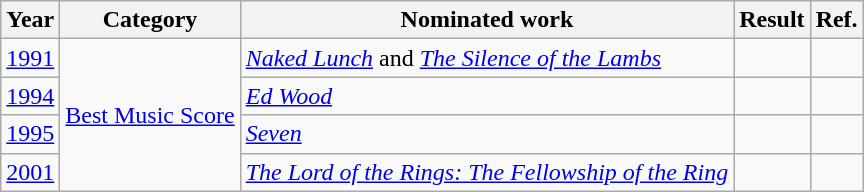<table class="wikitable">
<tr>
<th>Year</th>
<th>Category</th>
<th>Nominated work</th>
<th>Result</th>
<th>Ref.</th>
</tr>
<tr>
<td><a href='#'>1991</a></td>
<td rowspan="4"><a href='#'>Best Music Score</a></td>
<td><em><a href='#'>Naked Lunch</a></em> and <em><a href='#'>The Silence of the Lambs</a></em></td>
<td></td>
<td align="center"></td>
</tr>
<tr>
<td><a href='#'>1994</a></td>
<td><em><a href='#'>Ed Wood</a></em></td>
<td></td>
<td align="center"></td>
</tr>
<tr>
<td><a href='#'>1995</a></td>
<td><em><a href='#'>Seven</a></em></td>
<td></td>
<td align="center"></td>
</tr>
<tr>
<td><a href='#'>2001</a></td>
<td><em><a href='#'>The Lord of the Rings: The Fellowship of the Ring</a></em></td>
<td></td>
<td align="center"></td>
</tr>
</table>
